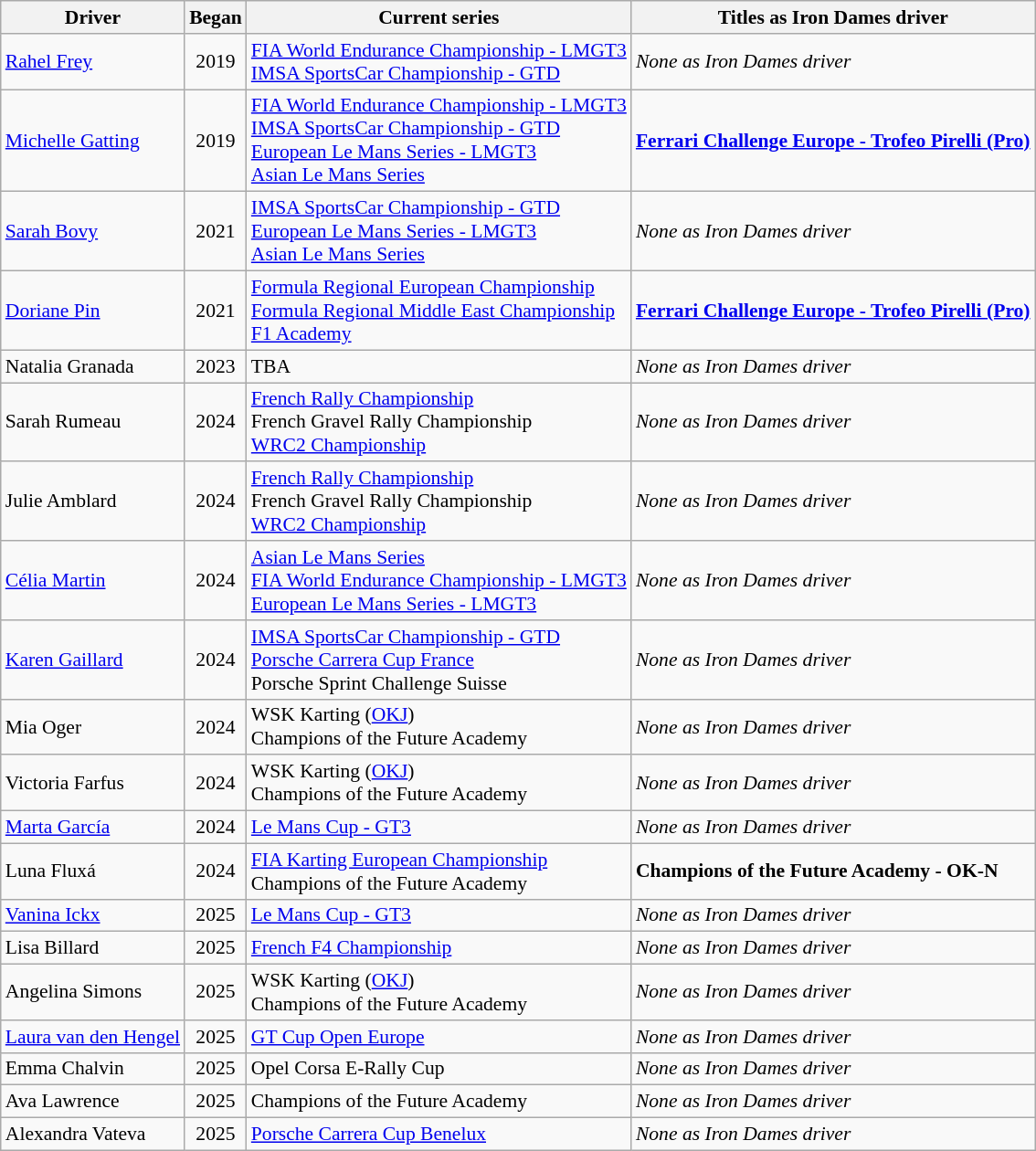<table class="wikitable sortable" style="font-size: 90%;">
<tr>
<th>Driver</th>
<th>Began</th>
<th>Current series</th>
<th>Titles as Iron Dames driver</th>
</tr>
<tr>
<td> <a href='#'>Rahel Frey</a></td>
<td align="center">2019</td>
<td><a href='#'>FIA World Endurance Championship - LMGT3</a><br><a href='#'>IMSA SportsCar Championship - GTD</a></td>
<td><em>None as Iron Dames driver</em></td>
</tr>
<tr>
<td> <a href='#'>Michelle Gatting</a></td>
<td align="center">2019</td>
<td><a href='#'>FIA World Endurance Championship - LMGT3</a><br><a href='#'>IMSA SportsCar Championship - GTD</a><br><a href='#'>European Le Mans Series - LMGT3</a><br><a href='#'>Asian Le Mans Series</a></td>
<td><a href='#'><strong>Ferrari Challenge Europe - Trofeo Pirelli (Pro)</strong></a></td>
</tr>
<tr>
<td> <a href='#'>Sarah Bovy</a></td>
<td align="center">2021</td>
<td><a href='#'>IMSA SportsCar Championship - GTD</a><br><a href='#'>European Le Mans Series - LMGT3</a><br><a href='#'>Asian Le Mans Series</a></td>
<td><em>None as Iron Dames driver</em></td>
</tr>
<tr>
<td> <a href='#'>Doriane Pin</a></td>
<td align="center">2021</td>
<td><a href='#'>Formula Regional European Championship</a><br><a href='#'>Formula Regional Middle East Championship</a><br><a href='#'>F1 Academy</a></td>
<td><a href='#'><strong>Ferrari Challenge Europe - Trofeo Pirelli (Pro)</strong></a></td>
</tr>
<tr>
<td> Natalia Granada</td>
<td align="center">2023</td>
<td>TBA</td>
<td><em>None as Iron Dames driver</em></td>
</tr>
<tr>
<td> Sarah Rumeau</td>
<td align="center">2024</td>
<td><a href='#'>French Rally Championship</a><br>French Gravel Rally Championship<br><a href='#'>WRC2 Championship</a></td>
<td><em>None as Iron Dames driver</em></td>
</tr>
<tr>
<td> Julie Amblard</td>
<td align="center">2024</td>
<td><a href='#'>French Rally Championship</a><br>French Gravel Rally Championship<br><a href='#'>WRC2 Championship</a></td>
<td><em>None as Iron Dames driver</em></td>
</tr>
<tr>
<td> <a href='#'>Célia Martin</a></td>
<td align="center">2024</td>
<td><a href='#'>Asian Le Mans Series</a><br><a href='#'>FIA World Endurance Championship - LMGT3</a><br><a href='#'>European Le Mans Series - LMGT3</a></td>
<td><em>None as Iron Dames driver</em></td>
</tr>
<tr>
<td> <a href='#'>Karen Gaillard</a></td>
<td align="center">2024</td>
<td><a href='#'>IMSA SportsCar Championship - GTD</a><br><a href='#'>Porsche Carrera Cup France</a><br>Porsche Sprint Challenge Suisse</td>
<td><em>None as Iron Dames driver</em></td>
</tr>
<tr>
<td> Mia Oger</td>
<td align="center">2024</td>
<td>WSK Karting (<a href='#'>OKJ</a>)<br>Champions of the Future Academy</td>
<td><em>None as Iron Dames driver</em></td>
</tr>
<tr>
<td> Victoria Farfus</td>
<td align="center">2024</td>
<td>WSK Karting (<a href='#'>OKJ</a>)<br>Champions of the Future Academy</td>
<td><em>None as Iron Dames driver</em></td>
</tr>
<tr>
<td> <a href='#'>Marta García</a></td>
<td align="center">2024</td>
<td><a href='#'>Le Mans Cup - GT3</a></td>
<td><em>None as Iron Dames driver</em></td>
</tr>
<tr>
<td> Luna Fluxá</td>
<td align="center">2024</td>
<td><a href='#'>FIA Karting European Championship</a><br>Champions of the Future Academy</td>
<td><strong>Champions of the Future Academy - OK-N</strong></td>
</tr>
<tr>
<td> <a href='#'>Vanina Ickx</a></td>
<td align="center">2025</td>
<td><a href='#'>Le Mans Cup - GT3</a></td>
<td><em>None as Iron Dames driver</em></td>
</tr>
<tr>
<td> Lisa Billard</td>
<td align="center">2025</td>
<td><a href='#'>French F4 Championship</a></td>
<td><em>None as Iron Dames driver</em></td>
</tr>
<tr>
<td> Angelina Simons</td>
<td align="center">2025</td>
<td>WSK Karting (<a href='#'>OKJ</a>)<br>Champions of the Future Academy</td>
<td><em>None as Iron Dames driver</em></td>
</tr>
<tr>
<td> <a href='#'>Laura van den Hengel</a></td>
<td align="center">2025</td>
<td><a href='#'>GT Cup Open Europe</a></td>
<td><em>None as Iron Dames driver</em></td>
</tr>
<tr>
<td> Emma Chalvin</td>
<td align="center">2025</td>
<td>Opel Corsa E-Rally Cup</td>
<td><em>None as Iron Dames driver</em></td>
</tr>
<tr>
<td> Ava Lawrence</td>
<td align="center">2025</td>
<td>Champions of the Future Academy</td>
<td><em>None as Iron Dames driver</em></td>
</tr>
<tr>
<td> Alexandra Vateva</td>
<td align="center">2025</td>
<td><a href='#'>Porsche Carrera Cup Benelux</a></td>
<td><em>None as Iron Dames driver</em></td>
</tr>
</table>
